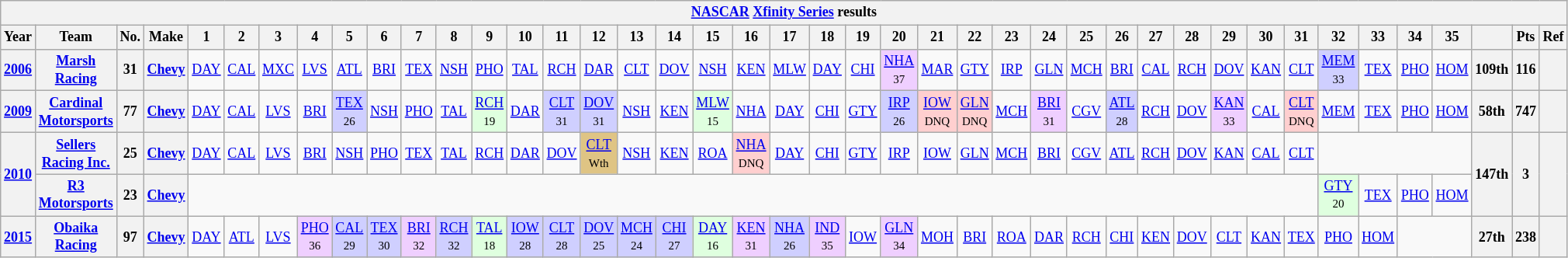<table class="wikitable" style="text-align:center; font-size:75%">
<tr>
<th colspan=42><a href='#'>NASCAR</a> <a href='#'>Xfinity Series</a> results</th>
</tr>
<tr>
<th>Year</th>
<th>Team</th>
<th>No.</th>
<th>Make</th>
<th>1</th>
<th>2</th>
<th>3</th>
<th>4</th>
<th>5</th>
<th>6</th>
<th>7</th>
<th>8</th>
<th>9</th>
<th>10</th>
<th>11</th>
<th>12</th>
<th>13</th>
<th>14</th>
<th>15</th>
<th>16</th>
<th>17</th>
<th>18</th>
<th>19</th>
<th>20</th>
<th>21</th>
<th>22</th>
<th>23</th>
<th>24</th>
<th>25</th>
<th>26</th>
<th>27</th>
<th>28</th>
<th>29</th>
<th>30</th>
<th>31</th>
<th>32</th>
<th>33</th>
<th>34</th>
<th>35</th>
<th></th>
<th>Pts</th>
<th>Ref</th>
</tr>
<tr>
<th><a href='#'>2006</a></th>
<th><a href='#'>Marsh Racing</a></th>
<th>31</th>
<th><a href='#'>Chevy</a></th>
<td><a href='#'>DAY</a></td>
<td><a href='#'>CAL</a></td>
<td><a href='#'>MXC</a></td>
<td><a href='#'>LVS</a></td>
<td><a href='#'>ATL</a></td>
<td><a href='#'>BRI</a></td>
<td><a href='#'>TEX</a></td>
<td><a href='#'>NSH</a></td>
<td><a href='#'>PHO</a></td>
<td><a href='#'>TAL</a></td>
<td><a href='#'>RCH</a></td>
<td><a href='#'>DAR</a></td>
<td><a href='#'>CLT</a></td>
<td><a href='#'>DOV</a></td>
<td><a href='#'>NSH</a></td>
<td><a href='#'>KEN</a></td>
<td><a href='#'>MLW</a></td>
<td><a href='#'>DAY</a></td>
<td><a href='#'>CHI</a></td>
<td style="background:#EFCFFF;"><a href='#'>NHA</a><br><small>37</small></td>
<td><a href='#'>MAR</a></td>
<td><a href='#'>GTY</a></td>
<td><a href='#'>IRP</a></td>
<td><a href='#'>GLN</a></td>
<td><a href='#'>MCH</a></td>
<td><a href='#'>BRI</a></td>
<td><a href='#'>CAL</a></td>
<td><a href='#'>RCH</a></td>
<td><a href='#'>DOV</a></td>
<td><a href='#'>KAN</a></td>
<td><a href='#'>CLT</a></td>
<td style="background:#CFCFFF;"><a href='#'>MEM</a><br><small>33</small></td>
<td><a href='#'>TEX</a></td>
<td><a href='#'>PHO</a></td>
<td><a href='#'>HOM</a></td>
<th>109th</th>
<th>116</th>
<th></th>
</tr>
<tr>
<th><a href='#'>2009</a></th>
<th><a href='#'>Cardinal Motorsports</a></th>
<th>77</th>
<th><a href='#'>Chevy</a></th>
<td><a href='#'>DAY</a></td>
<td><a href='#'>CAL</a></td>
<td><a href='#'>LVS</a></td>
<td><a href='#'>BRI</a></td>
<td style="background:#CFCFFF;"><a href='#'>TEX</a><br><small>26</small></td>
<td><a href='#'>NSH</a></td>
<td><a href='#'>PHO</a></td>
<td><a href='#'>TAL</a></td>
<td style="background:#DFFFDF;"><a href='#'>RCH</a><br><small>19</small></td>
<td><a href='#'>DAR</a></td>
<td style="background:#CFCFFF;"><a href='#'>CLT</a><br><small>31</small></td>
<td style="background:#CFCFFF;"><a href='#'>DOV</a><br><small>31</small></td>
<td><a href='#'>NSH</a></td>
<td><a href='#'>KEN</a></td>
<td style="background:#DFFFDF;"><a href='#'>MLW</a><br><small>15</small></td>
<td><a href='#'>NHA</a></td>
<td><a href='#'>DAY</a></td>
<td><a href='#'>CHI</a></td>
<td><a href='#'>GTY</a></td>
<td style="background:#CFCFFF;"><a href='#'>IRP</a><br><small>26</small></td>
<td style="background:#FFCFCF;"><a href='#'>IOW</a><br><small>DNQ</small></td>
<td style="background:#FFCFCF;"><a href='#'>GLN</a><br><small>DNQ</small></td>
<td><a href='#'>MCH</a></td>
<td style="background:#EFCFFF;"><a href='#'>BRI</a><br><small>31</small></td>
<td><a href='#'>CGV</a></td>
<td style="background:#CFCFFF;"><a href='#'>ATL</a><br><small>28</small></td>
<td><a href='#'>RCH</a></td>
<td><a href='#'>DOV</a></td>
<td style="background:#EFCFFF;"><a href='#'>KAN</a><br><small>33</small></td>
<td><a href='#'>CAL</a></td>
<td style="background:#FFCFCF;"><a href='#'>CLT</a><br><small>DNQ</small></td>
<td><a href='#'>MEM</a></td>
<td><a href='#'>TEX</a></td>
<td><a href='#'>PHO</a></td>
<td><a href='#'>HOM</a></td>
<th>58th</th>
<th>747</th>
<th></th>
</tr>
<tr>
<th rowspan=2><a href='#'>2010</a></th>
<th><a href='#'>Sellers Racing Inc.</a></th>
<th>25</th>
<th><a href='#'>Chevy</a></th>
<td><a href='#'>DAY</a></td>
<td><a href='#'>CAL</a></td>
<td><a href='#'>LVS</a></td>
<td><a href='#'>BRI</a></td>
<td><a href='#'>NSH</a></td>
<td><a href='#'>PHO</a></td>
<td><a href='#'>TEX</a></td>
<td><a href='#'>TAL</a></td>
<td><a href='#'>RCH</a></td>
<td><a href='#'>DAR</a></td>
<td><a href='#'>DOV</a></td>
<td style="background:#DFC484;"><a href='#'>CLT</a><br><small>Wth</small></td>
<td><a href='#'>NSH</a></td>
<td><a href='#'>KEN</a></td>
<td><a href='#'>ROA</a></td>
<td style="background:#FFCFCF;"><a href='#'>NHA</a><br><small>DNQ</small></td>
<td><a href='#'>DAY</a></td>
<td><a href='#'>CHI</a></td>
<td><a href='#'>GTY</a></td>
<td><a href='#'>IRP</a></td>
<td><a href='#'>IOW</a></td>
<td><a href='#'>GLN</a></td>
<td><a href='#'>MCH</a></td>
<td><a href='#'>BRI</a></td>
<td><a href='#'>CGV</a></td>
<td><a href='#'>ATL</a></td>
<td><a href='#'>RCH</a></td>
<td><a href='#'>DOV</a></td>
<td><a href='#'>KAN</a></td>
<td><a href='#'>CAL</a></td>
<td><a href='#'>CLT</a></td>
<td colspan=4></td>
<th rowspan=2>147th</th>
<th rowspan=2>3</th>
<th rowspan=2></th>
</tr>
<tr>
<th><a href='#'>R3 Motorsports</a></th>
<th>23</th>
<th><a href='#'>Chevy</a></th>
<td colspan=31></td>
<td style="background:#DFFFDF;"><a href='#'>GTY</a><br><small>20</small></td>
<td><a href='#'>TEX</a></td>
<td><a href='#'>PHO</a></td>
<td><a href='#'>HOM</a></td>
</tr>
<tr>
<th><a href='#'>2015</a></th>
<th><a href='#'>Obaika Racing</a></th>
<th>97</th>
<th><a href='#'>Chevy</a></th>
<td><a href='#'>DAY</a></td>
<td><a href='#'>ATL</a></td>
<td><a href='#'>LVS</a></td>
<td style="background:#EFCFFF;"><a href='#'>PHO</a><br><small>36</small></td>
<td style="background:#CFCFFF;"><a href='#'>CAL</a><br><small>29</small></td>
<td style="background:#CFCFFF;"><a href='#'>TEX</a><br><small>30</small></td>
<td style="background:#EFCFFF;"><a href='#'>BRI</a><br><small>32</small></td>
<td style="background:#CFCFFF;"><a href='#'>RCH</a><br><small>32</small></td>
<td style="background:#DFFFDF;"><a href='#'>TAL</a><br><small>18</small></td>
<td style="background:#CFCFFF;"><a href='#'>IOW</a><br><small>28</small></td>
<td style="background:#CFCFFF;"><a href='#'>CLT</a><br><small>28</small></td>
<td style="background:#CFCFFF;"><a href='#'>DOV</a><br><small>25</small></td>
<td style="background:#CFCFFF;"><a href='#'>MCH</a><br><small>24</small></td>
<td style="background:#CFCFFF;"><a href='#'>CHI</a><br><small>27</small></td>
<td style="background:#DFFFDF;"><a href='#'>DAY</a><br><small>16</small></td>
<td style="background:#EFCFFF;"><a href='#'>KEN</a><br><small>31</small></td>
<td style="background:#CFCFFF;"><a href='#'>NHA</a><br><small>26</small></td>
<td style="background:#EFCFFF;"><a href='#'>IND</a><br><small>35</small></td>
<td><a href='#'>IOW</a></td>
<td style="background:#EFCFFF;"><a href='#'>GLN</a><br><small>34</small></td>
<td><a href='#'>MOH</a></td>
<td style="background:#;"><a href='#'>BRI</a></td>
<td><a href='#'>ROA</a></td>
<td><a href='#'>DAR</a></td>
<td><a href='#'>RCH</a></td>
<td><a href='#'>CHI</a></td>
<td><a href='#'>KEN</a></td>
<td><a href='#'>DOV</a></td>
<td><a href='#'>CLT</a></td>
<td><a href='#'>KAN</a></td>
<td><a href='#'>TEX</a></td>
<td><a href='#'>PHO</a></td>
<td><a href='#'>HOM</a></td>
<td colspan=2></td>
<th>27th</th>
<th>238</th>
<th></th>
</tr>
</table>
